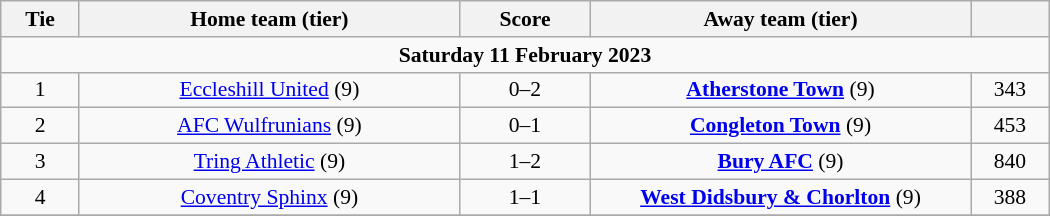<table class="wikitable" style="width:700px;text-align:center;font-size:90%">
<tr>
<th scope="col" style="width: 7.50%">Tie</th>
<th scope="col" style="width:36.25%">Home team (tier)</th>
<th scope="col" style="width:12.50%">Score</th>
<th scope="col" style="width:36.25%">Away team (tier)</th>
<th scope="col" style="width: 7.50%"></th>
</tr>
<tr>
<td colspan="5"><strong>Saturday 11 February 2023</strong></td>
</tr>
<tr>
<td>1</td>
<td><a href='#'>Eccleshill United</a> (9)</td>
<td>0–2</td>
<td><strong><a href='#'>Atherstone Town</a></strong> (9)</td>
<td>343</td>
</tr>
<tr>
<td>2</td>
<td><a href='#'>AFC Wulfrunians</a> (9)</td>
<td>0–1</td>
<td><strong><a href='#'>Congleton Town</a></strong> (9)</td>
<td>453</td>
</tr>
<tr>
<td>3</td>
<td><a href='#'>Tring Athletic</a> (9)</td>
<td>1–2</td>
<td><strong><a href='#'>Bury AFC</a></strong> (9)</td>
<td>840</td>
</tr>
<tr>
<td>4</td>
<td><a href='#'>Coventry Sphinx</a> (9)</td>
<td>1–1 </td>
<td><strong><a href='#'>West Didsbury & Chorlton</a></strong> (9)</td>
<td>388</td>
</tr>
<tr>
</tr>
</table>
